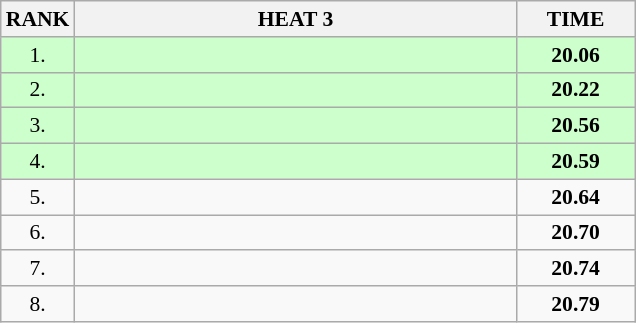<table class="wikitable" style="border-collapse: collapse; font-size: 90%;">
<tr>
<th>RANK</th>
<th style="width: 20em">HEAT 3</th>
<th style="width: 5em">TIME</th>
</tr>
<tr style="background:#ccffcc;">
<td align="center">1.</td>
<td></td>
<td align="center"><strong>20.06</strong></td>
</tr>
<tr style="background:#ccffcc;">
<td align="center">2.</td>
<td></td>
<td align="center"><strong>20.22</strong></td>
</tr>
<tr style="background:#ccffcc;">
<td align="center">3.</td>
<td></td>
<td align="center"><strong>20.56</strong></td>
</tr>
<tr style="background:#ccffcc;">
<td align="center">4.</td>
<td></td>
<td align="center"><strong>20.59</strong></td>
</tr>
<tr>
<td align="center">5.</td>
<td></td>
<td align="center"><strong>20.64</strong></td>
</tr>
<tr>
<td align="center">6.</td>
<td></td>
<td align="center"><strong>20.70</strong></td>
</tr>
<tr>
<td align="center">7.</td>
<td></td>
<td align="center"><strong>20.74</strong></td>
</tr>
<tr>
<td align="center">8.</td>
<td></td>
<td align="center"><strong>20.79</strong></td>
</tr>
</table>
